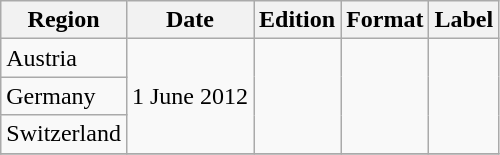<table class="wikitable">
<tr>
<th scope="col">Region</th>
<th scope="col">Date</th>
<th scope="col">Edition</th>
<th scope="col">Format</th>
<th scope="col">Label</th>
</tr>
<tr>
<td>Austria</td>
<td rowspan="3">1 June 2012</td>
<td rowspan="3"></td>
<td rowspan="3"></td>
<td rowspan="3"></td>
</tr>
<tr>
<td>Germany</td>
</tr>
<tr>
<td>Switzerland</td>
</tr>
<tr>
</tr>
</table>
